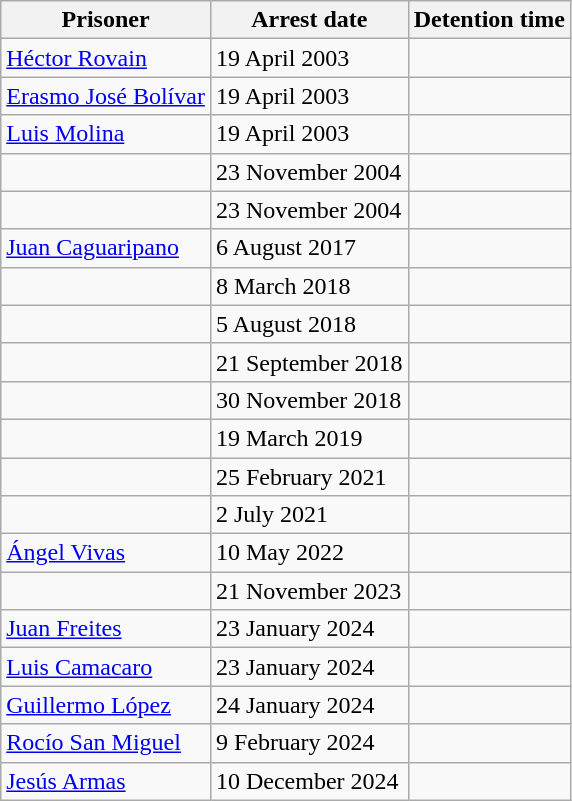<table class="wikitable sortable">
<tr>
<th>Prisoner</th>
<th>Arrest date</th>
<th>Detention time</th>
</tr>
<tr>
<td><a href='#'>Héctor Rovain</a></td>
<td>19 April 2003</td>
<td></td>
</tr>
<tr>
<td><a href='#'>Erasmo José Bolívar</a></td>
<td>19 April 2003</td>
<td></td>
</tr>
<tr>
<td><a href='#'>Luis Molina</a></td>
<td>19 April 2003</td>
<td></td>
</tr>
<tr>
<td></td>
<td>23 November 2004</td>
<td></td>
</tr>
<tr>
<td></td>
<td>23 November 2004</td>
<td></td>
</tr>
<tr>
<td><a href='#'>Juan Caguaripano</a></td>
<td>6 August 2017</td>
<td></td>
</tr>
<tr>
<td></td>
<td>8 March 2018</td>
<td></td>
</tr>
<tr>
<td></td>
<td>5 August 2018</td>
<td></td>
</tr>
<tr>
<td></td>
<td>21 September 2018</td>
<td></td>
</tr>
<tr>
<td></td>
<td>30 November 2018</td>
<td></td>
</tr>
<tr>
<td></td>
<td>19 March 2019</td>
<td></td>
</tr>
<tr>
<td></td>
<td>25 February 2021</td>
<td></td>
</tr>
<tr>
<td></td>
<td>2 July 2021</td>
<td></td>
</tr>
<tr>
<td><a href='#'>Ángel Vivas</a></td>
<td>10 May 2022</td>
<td></td>
</tr>
<tr>
<td></td>
<td>21 November 2023</td>
<td></td>
</tr>
<tr>
<td><a href='#'>Juan Freites</a></td>
<td>23 January 2024</td>
<td></td>
</tr>
<tr>
<td><a href='#'>Luis Camacaro</a></td>
<td>23 January 2024</td>
<td></td>
</tr>
<tr>
<td><a href='#'>Guillermo López</a></td>
<td>24 January 2024</td>
<td></td>
</tr>
<tr>
<td><a href='#'>Rocío San Miguel</a></td>
<td>9 February 2024</td>
<td></td>
</tr>
<tr>
<td><a href='#'>Jesús Armas</a></td>
<td>10 December 2024</td>
<td></td>
</tr>
</table>
